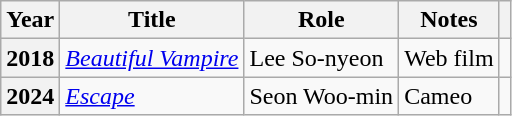<table class="wikitable plainrowheaders sortable">
<tr>
<th scope="col">Year</th>
<th scope="col">Title</th>
<th scope="col">Role</th>
<th scope="col" class="unsortable">Notes</th>
<th scope="col" class="unsortable"></th>
</tr>
<tr>
<th scope="row">2018</th>
<td><em><a href='#'>Beautiful Vampire</a></em></td>
<td>Lee So-nyeon</td>
<td>Web film</td>
<td style="text-align:center"></td>
</tr>
<tr>
<th scope="row">2024</th>
<td><em><a href='#'>Escape</a></em></td>
<td>Seon Woo-min</td>
<td>Cameo</td>
<td style="text-align:center"></td>
</tr>
</table>
